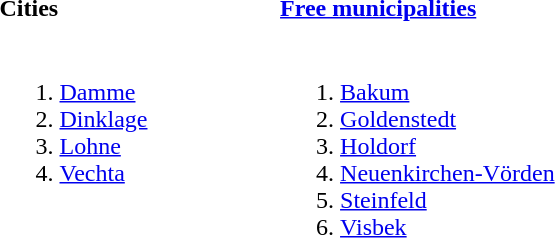<table>
<tr>
<th width=50% align=left>Cities</th>
<th width=50% align=left><a href='#'>Free municipalities</a></th>
</tr>
<tr valign=top>
<td><br><ol><li><a href='#'>Damme</a></li><li><a href='#'>Dinklage</a></li><li><a href='#'>Lohne</a></li><li><a href='#'>Vechta</a></li></ol></td>
<td><br><ol><li><a href='#'>Bakum</a></li><li><a href='#'>Goldenstedt</a></li><li><a href='#'>Holdorf</a></li><li><a href='#'>Neuenkirchen-Vörden</a></li><li><a href='#'>Steinfeld</a></li><li><a href='#'>Visbek</a></li></ol></td>
</tr>
</table>
